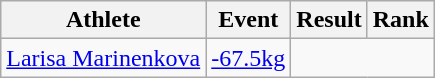<table class="wikitable">
<tr>
<th>Athlete</th>
<th>Event</th>
<th>Result</th>
<th>Rank</th>
</tr>
<tr align=center>
<td align=left><a href='#'>Larisa Marinenkova</a></td>
<td align=left><a href='#'>-67.5kg</a></td>
<td colspan="2"></td>
</tr>
</table>
